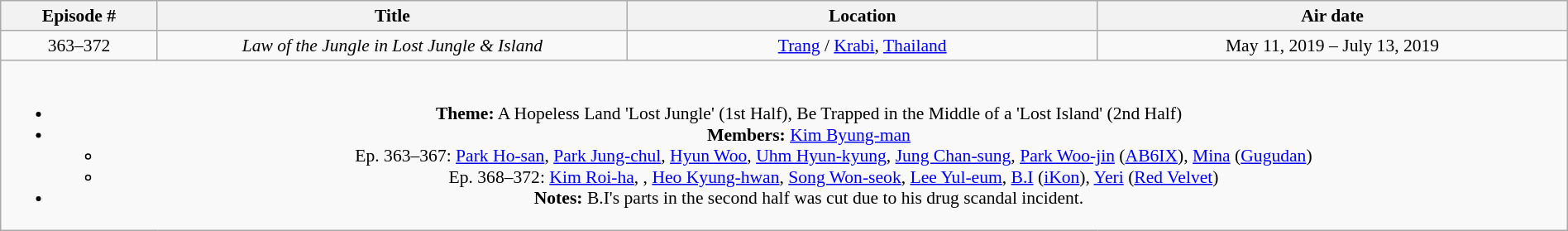<table class="wikitable" style="text-align:center; font-size:90%; width:100%;">
<tr>
<th width="10%">Episode #</th>
<th width="30%">Title</th>
<th width="30%">Location</th>
<th width="30%">Air date</th>
</tr>
<tr>
<td>363–372</td>
<td><em>Law of the Jungle in Lost Jungle & Island</em></td>
<td><a href='#'>Trang</a> / <a href='#'>Krabi</a>, <a href='#'>Thailand</a></td>
<td>May 11, 2019 – July 13, 2019</td>
</tr>
<tr>
<td colspan="4"><br><ul><li><strong>Theme:</strong> A Hopeless Land 'Lost Jungle' (1st Half), Be Trapped in the Middle of a 'Lost Island' (2nd Half)</li><li><strong>Members:</strong> <a href='#'>Kim Byung-man</a><ul><li>Ep. 363–367: <a href='#'>Park Ho-san</a>, <a href='#'>Park Jung-chul</a>, <a href='#'>Hyun Woo</a>, <a href='#'>Uhm Hyun-kyung</a>, <a href='#'>Jung Chan-sung</a>, <a href='#'>Park Woo-jin</a> (<a href='#'>AB6IX</a>), <a href='#'>Mina</a> (<a href='#'>Gugudan</a>)</li><li>Ep. 368–372: <a href='#'>Kim Roi-ha</a>, , <a href='#'>Heo Kyung-hwan</a>, <a href='#'>Song Won-seok</a>, <a href='#'>Lee Yul-eum</a>, <a href='#'>B.I</a> (<a href='#'>iKon</a>), <a href='#'>Yeri</a> (<a href='#'>Red Velvet</a>)</li></ul></li><li><strong>Notes:</strong> B.I's parts in the second half was cut due to his drug scandal incident.</li></ul></td>
</tr>
</table>
